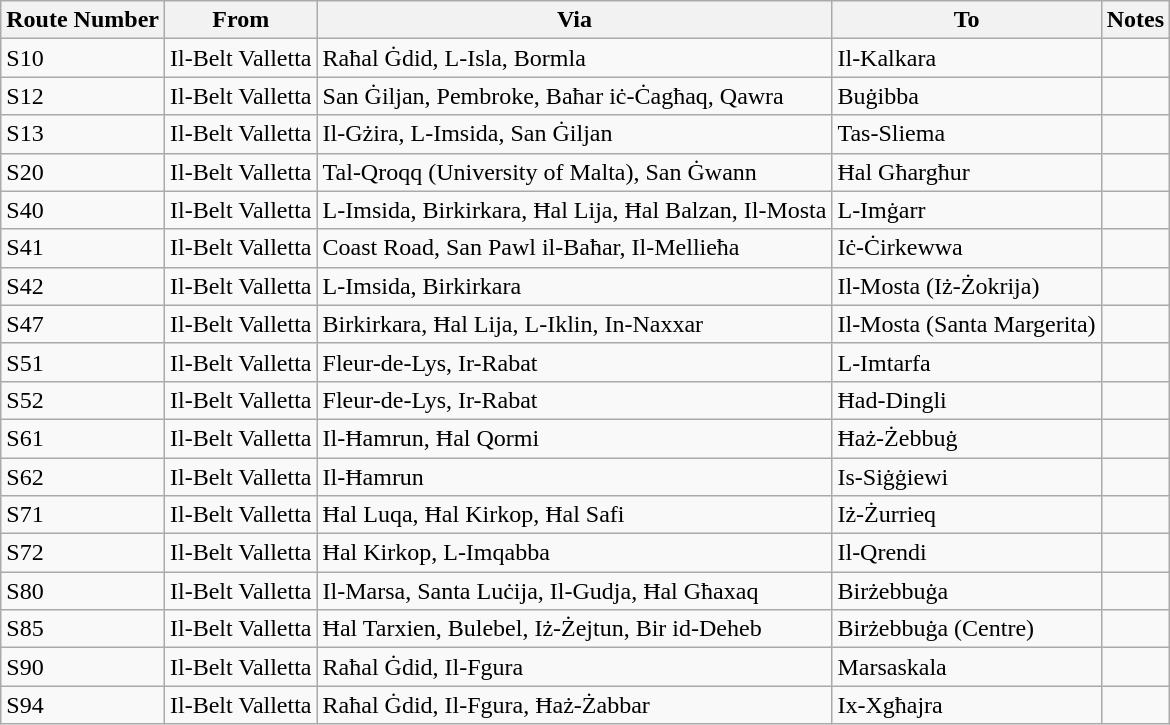<table class="wikitable sortable">
<tr>
<th>Route Number</th>
<th>From</th>
<th>Via</th>
<th>To</th>
<th>Notes</th>
</tr>
<tr>
<td>S10</td>
<td>Il-Belt Valletta</td>
<td>Raħal Ġdid, L-Isla, Bormla</td>
<td>Il-Kalkara</td>
<td></td>
</tr>
<tr>
<td>S12</td>
<td>Il-Belt Valletta</td>
<td>San Ġiljan, Pembroke, Baħar iċ-Ċagħaq, Qawra</td>
<td>Buġibba</td>
<td></td>
</tr>
<tr>
<td>S13</td>
<td>Il-Belt Valletta</td>
<td>Il-Gżira, L-Imsida, San Ġiljan</td>
<td>Tas-Sliema</td>
<td></td>
</tr>
<tr>
<td>S20</td>
<td>Il-Belt Valletta</td>
<td>Tal-Qroqq (University of Malta), San Ġwann</td>
<td>Ħal Għargħur</td>
<td></td>
</tr>
<tr>
<td>S40</td>
<td>Il-Belt Valletta</td>
<td>L-Imsida, Birkirkara, Ħal Lija, Ħal Balzan, Il-Mosta</td>
<td>L-Imġarr</td>
<td></td>
</tr>
<tr>
<td>S41</td>
<td>Il-Belt Valletta</td>
<td>Coast Road, San Pawl il-Baħar, Il-Mellieħa</td>
<td>Iċ-Ċirkewwa</td>
<td></td>
</tr>
<tr>
<td>S42</td>
<td>Il-Belt Valletta</td>
<td>L-Imsida, Birkirkara</td>
<td>Il-Mosta (Iż-Żokrija)</td>
<td></td>
</tr>
<tr>
<td>S47</td>
<td>Il-Belt Valletta</td>
<td>Birkirkara, Ħal Lija, L-Iklin, In-Naxxar</td>
<td>Il-Mosta (Santa Margerita)</td>
<td></td>
</tr>
<tr>
<td>S51</td>
<td>Il-Belt Valletta</td>
<td>Fleur-de-Lys, Ir-Rabat</td>
<td>L-Imtarfa</td>
<td></td>
</tr>
<tr>
<td>S52</td>
<td>Il-Belt Valletta</td>
<td>Fleur-de-Lys, Ir-Rabat</td>
<td>Ħad-Dingli</td>
<td></td>
</tr>
<tr>
<td>S61</td>
<td>Il-Belt Valletta</td>
<td>Il-Ħamrun, Ħal Qormi</td>
<td>Ħaż-Żebbuġ</td>
<td></td>
</tr>
<tr>
<td>S62</td>
<td>Il-Belt Valletta</td>
<td>Il-Ħamrun</td>
<td>Is-Siġġiewi</td>
<td></td>
</tr>
<tr>
<td>S71</td>
<td>Il-Belt Valletta</td>
<td>Ħal Luqa, Ħal Kirkop, Ħal Safi</td>
<td>Iż-Żurrieq</td>
<td></td>
</tr>
<tr>
<td>S72</td>
<td>Il-Belt Valletta</td>
<td>Ħal Kirkop, L-Imqabba</td>
<td>Il-Qrendi</td>
<td></td>
</tr>
<tr>
<td>S80</td>
<td>Il-Belt Valletta</td>
<td>Il-Marsa, Santa Luċija, Il-Gudja, Ħal Għaxaq</td>
<td>Birżebbuġa</td>
<td></td>
</tr>
<tr>
<td>S85</td>
<td>Il-Belt Valletta</td>
<td>Ħal Tarxien, Bulebel, Iż-Żejtun, Bir id-Deheb</td>
<td>Birżebbuġa (Centre)</td>
<td></td>
</tr>
<tr>
<td>S90</td>
<td>Il-Belt Valletta</td>
<td>Raħal Ġdid, Il-Fgura</td>
<td>Marsaskala</td>
<td></td>
</tr>
<tr>
<td>S94</td>
<td>Il-Belt Valletta</td>
<td>Raħal Ġdid, Il-Fgura, Ħaż-Żabbar</td>
<td>Ix-Xgħajra</td>
<td></td>
</tr>
</table>
